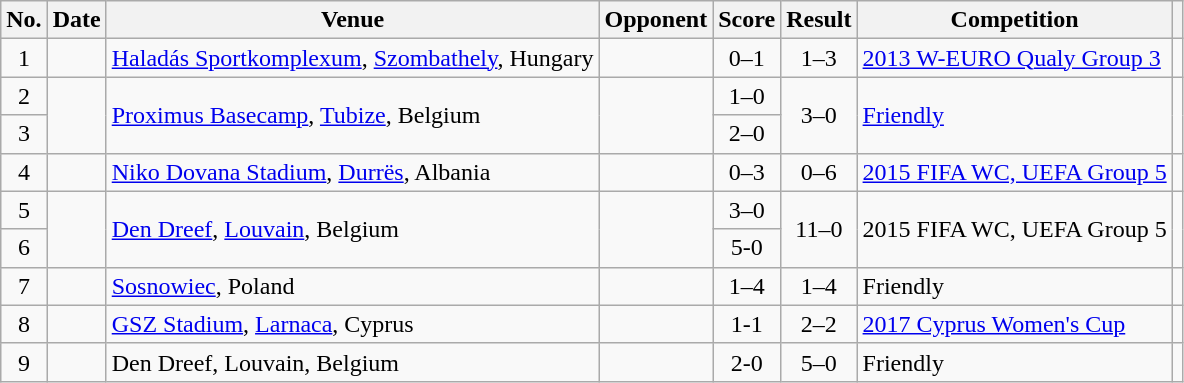<table class="wikitable sortable">
<tr>
<th scope="col">No.</th>
<th scope="col">Date</th>
<th scope="col">Venue</th>
<th scope="col">Opponent</th>
<th scope="col">Score</th>
<th scope="col">Result</th>
<th scope="col">Competition</th>
<th scope="col" class="unsortable"></th>
</tr>
<tr>
<td align=center>1</td>
<td></td>
<td><a href='#'>Haladás Sportkomplexum</a>, <a href='#'>Szombathely</a>, Hungary</td>
<td></td>
<td align=center>0–1</td>
<td align=center>1–3</td>
<td><a href='#'>2013 W-EURO Qualy Group 3</a></td>
<td></td>
</tr>
<tr>
<td align=center>2</td>
<td rowspan=2></td>
<td rowspan=2><a href='#'>Proximus Basecamp</a>, <a href='#'>Tubize</a>, Belgium</td>
<td rowspan=2></td>
<td align=center>1–0</td>
<td rowspan=2 align=center>3–0</td>
<td rowspan=2><a href='#'>Friendly</a></td>
<td rowspan=2></td>
</tr>
<tr>
<td align=center>3</td>
<td align=center>2–0</td>
</tr>
<tr>
<td align=center>4</td>
<td></td>
<td><a href='#'>Niko Dovana Stadium</a>, <a href='#'>Durrës</a>, Albania</td>
<td></td>
<td align=center>0–3</td>
<td align=center>0–6</td>
<td><a href='#'>2015 FIFA WC, UEFA Group 5</a></td>
<td></td>
</tr>
<tr>
<td align=center>5</td>
<td rowspan=2></td>
<td rowspan=2><a href='#'>Den Dreef</a>, <a href='#'>Louvain</a>, Belgium</td>
<td rowspan=2></td>
<td align=center>3–0</td>
<td rowspan=2 align=center>11–0</td>
<td rowspan=2>2015 FIFA WC, UEFA Group 5</td>
<td rowspan=2></td>
</tr>
<tr>
<td align=center>6</td>
<td align=center>5-0</td>
</tr>
<tr>
<td align=center>7</td>
<td></td>
<td><a href='#'>Sosnowiec</a>, Poland</td>
<td></td>
<td align=center>1–4</td>
<td align=center>1–4</td>
<td>Friendly</td>
<td></td>
</tr>
<tr>
<td align=center>8</td>
<td></td>
<td><a href='#'>GSZ Stadium</a>, <a href='#'>Larnaca</a>, Cyprus</td>
<td></td>
<td align=center>1-1</td>
<td align=center>2–2</td>
<td><a href='#'>2017 Cyprus Women's Cup</a></td>
<td></td>
</tr>
<tr>
<td align=center>9</td>
<td></td>
<td>Den Dreef, Louvain, Belgium</td>
<td></td>
<td align=center>2-0</td>
<td align=center>5–0</td>
<td>Friendly</td>
<td></td>
</tr>
</table>
